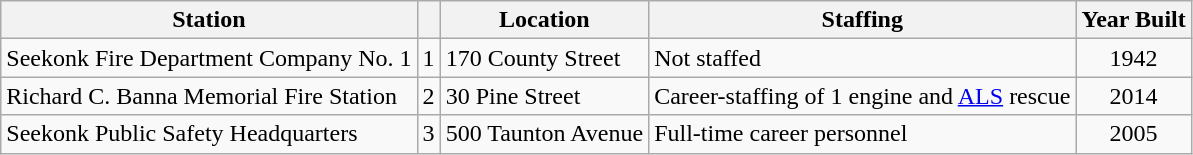<table class="wikitable">
<tr>
<th>Station</th>
<th></th>
<th>Location</th>
<th>Staffing</th>
<th>Year Built</th>
</tr>
<tr>
<td>Seekonk Fire Department Company No. 1</td>
<td align=center>1</td>
<td>170 County Street</td>
<td>Not staffed</td>
<td align=center>1942</td>
</tr>
<tr>
<td>Richard C. Banna Memorial Fire Station</td>
<td align=center>2</td>
<td>30 Pine Street</td>
<td>Career-staffing of 1 engine and <a href='#'>ALS</a> rescue</td>
<td align=center>2014</td>
</tr>
<tr>
<td>Seekonk Public Safety Headquarters</td>
<td align=center>3</td>
<td>500 Taunton Avenue</td>
<td>Full-time career personnel</td>
<td align=center>2005</td>
</tr>
</table>
